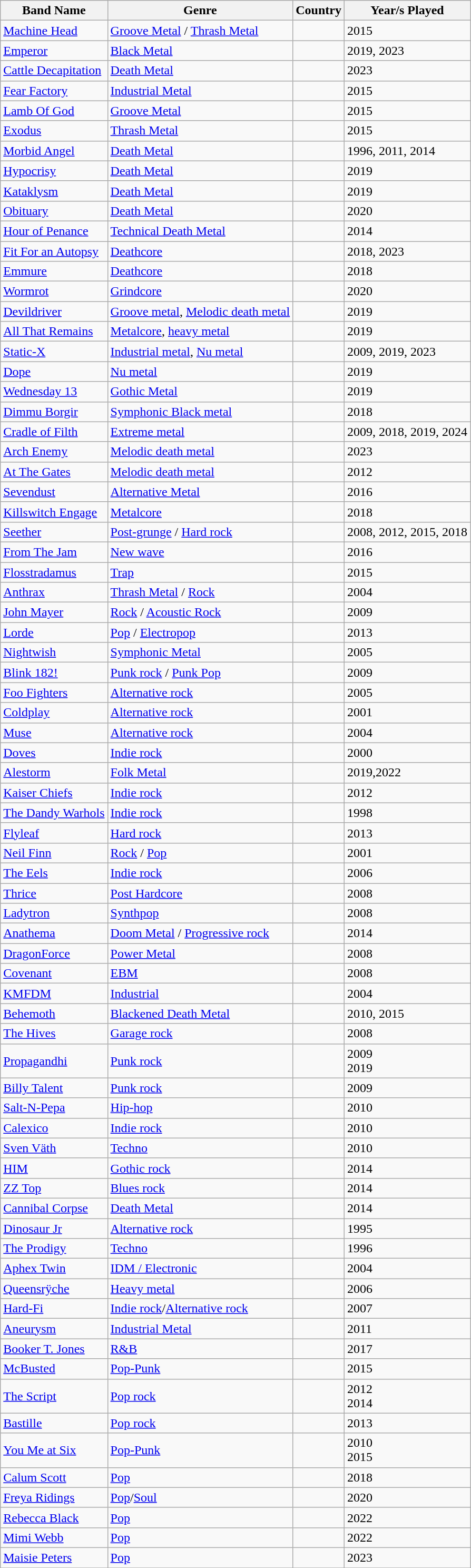<table class="wikitable sortable">
<tr>
<th>Band Name</th>
<th>Genre</th>
<th>Country</th>
<th>Year/s Played</th>
</tr>
<tr>
<td><a href='#'>Machine Head</a></td>
<td><a href='#'>Groove Metal</a> / <a href='#'>Thrash Metal</a></td>
<td></td>
<td>2015</td>
</tr>
<tr>
<td><a href='#'>Emperor</a></td>
<td><a href='#'>Black Metal</a></td>
<td></td>
<td>2019, 2023</td>
</tr>
<tr>
<td><a href='#'>Cattle Decapitation</a></td>
<td><a href='#'>Death Metal</a></td>
<td></td>
<td>2023</td>
</tr>
<tr>
<td><a href='#'>Fear Factory</a></td>
<td><a href='#'>Industrial Metal</a></td>
<td></td>
<td>2015</td>
</tr>
<tr>
<td><a href='#'>Lamb Of God</a></td>
<td><a href='#'>Groove Metal</a></td>
<td></td>
<td>2015</td>
</tr>
<tr>
<td><a href='#'>Exodus</a></td>
<td><a href='#'>Thrash Metal</a></td>
<td></td>
<td>2015</td>
</tr>
<tr>
<td><a href='#'>Morbid Angel</a></td>
<td><a href='#'>Death Metal</a></td>
<td></td>
<td>1996, 2011, 2014</td>
</tr>
<tr>
<td><a href='#'>Hypocrisy</a></td>
<td><a href='#'>Death Metal</a></td>
<td></td>
<td>2019</td>
</tr>
<tr>
<td><a href='#'>Kataklysm</a></td>
<td><a href='#'>Death Metal</a></td>
<td></td>
<td>2019</td>
</tr>
<tr>
<td><a href='#'>Obituary</a></td>
<td><a href='#'>Death Metal</a></td>
<td></td>
<td>2020</td>
</tr>
<tr>
<td><a href='#'>Hour of Penance</a></td>
<td><a href='#'>Technical Death Metal</a></td>
<td></td>
<td>2014</td>
</tr>
<tr>
<td><a href='#'>Fit For an Autopsy</a></td>
<td><a href='#'>Deathcore</a></td>
<td></td>
<td>2018, 2023</td>
</tr>
<tr>
<td><a href='#'>Emmure</a></td>
<td><a href='#'>Deathcore</a></td>
<td></td>
<td>2018</td>
</tr>
<tr>
<td><a href='#'>Wormrot</a></td>
<td><a href='#'>Grindcore</a></td>
<td></td>
<td>2020</td>
</tr>
<tr>
<td><a href='#'>Devildriver</a></td>
<td><a href='#'>Groove metal</a>, <a href='#'>Melodic death metal</a></td>
<td></td>
<td>2019</td>
</tr>
<tr>
<td><a href='#'>All That Remains</a></td>
<td><a href='#'>Metalcore</a>, <a href='#'>heavy metal</a></td>
<td></td>
<td>2019</td>
</tr>
<tr>
<td><a href='#'>Static-X</a></td>
<td><a href='#'>Industrial metal</a>, <a href='#'>Nu metal</a></td>
<td></td>
<td>2009, 2019, 2023</td>
</tr>
<tr>
<td><a href='#'>Dope</a></td>
<td><a href='#'>Nu metal</a></td>
<td></td>
<td>2019</td>
</tr>
<tr>
<td><a href='#'>Wednesday 13</a></td>
<td><a href='#'>Gothic Metal</a></td>
<td></td>
<td>2019</td>
</tr>
<tr>
<td><a href='#'>Dimmu Borgir</a></td>
<td><a href='#'>Symphonic Black metal</a></td>
<td></td>
<td>2018</td>
</tr>
<tr>
<td><a href='#'>Cradle of Filth</a></td>
<td><a href='#'>Extreme metal</a></td>
<td></td>
<td>2009, 2018, 2019, 2024</td>
</tr>
<tr>
<td><a href='#'>Arch Enemy</a></td>
<td><a href='#'>Melodic death metal</a></td>
<td></td>
<td>2023</td>
</tr>
<tr>
<td><a href='#'>At The Gates</a></td>
<td><a href='#'>Melodic death metal</a></td>
<td></td>
<td>2012</td>
</tr>
<tr>
<td><a href='#'>Sevendust</a></td>
<td><a href='#'>Alternative Metal</a></td>
<td></td>
<td>2016</td>
</tr>
<tr>
<td><a href='#'>Killswitch Engage</a></td>
<td><a href='#'>Metalcore</a></td>
<td></td>
<td>2018</td>
</tr>
<tr>
<td><a href='#'>Seether</a></td>
<td><a href='#'>Post-grunge</a> / <a href='#'>Hard rock</a></td>
<td></td>
<td>2008, 2012, 2015, 2018</td>
</tr>
<tr>
<td><a href='#'>From The Jam</a></td>
<td><a href='#'>New wave</a></td>
<td></td>
<td>2016</td>
</tr>
<tr>
<td><a href='#'>Flosstradamus</a></td>
<td><a href='#'>Trap</a></td>
<td></td>
<td>2015</td>
</tr>
<tr>
<td><a href='#'>Anthrax</a></td>
<td><a href='#'>Thrash Metal</a> / <a href='#'>Rock</a></td>
<td></td>
<td>2004</td>
</tr>
<tr>
<td><a href='#'>John Mayer</a></td>
<td><a href='#'>Rock</a> / <a href='#'>Acoustic Rock</a></td>
<td></td>
<td>2009</td>
</tr>
<tr>
<td><a href='#'>Lorde</a></td>
<td><a href='#'>Pop</a> / <a href='#'>Electropop</a></td>
<td></td>
<td>2013</td>
</tr>
<tr>
<td><a href='#'>Nightwish</a></td>
<td><a href='#'>Symphonic Metal</a></td>
<td></td>
<td>2005</td>
</tr>
<tr>
<td><a href='#'>Blink 182!</a></td>
<td><a href='#'>Punk rock</a> / <a href='#'>Punk Pop</a></td>
<td></td>
<td>2009</td>
</tr>
<tr>
<td><a href='#'>Foo Fighters</a></td>
<td><a href='#'>Alternative rock</a></td>
<td></td>
<td>2005</td>
</tr>
<tr>
<td><a href='#'>Coldplay</a></td>
<td><a href='#'>Alternative rock</a></td>
<td></td>
<td>2001</td>
</tr>
<tr>
<td><a href='#'>Muse</a></td>
<td><a href='#'>Alternative rock</a></td>
<td></td>
<td>2004</td>
</tr>
<tr>
<td><a href='#'>Doves</a></td>
<td><a href='#'>Indie rock</a></td>
<td></td>
<td>2000</td>
</tr>
<tr>
<td><a href='#'>Alestorm</a></td>
<td><a href='#'>Folk Metal</a></td>
<td></td>
<td>2019,2022</td>
</tr>
<tr>
<td><a href='#'>Kaiser Chiefs</a></td>
<td><a href='#'>Indie rock</a></td>
<td></td>
<td>2012</td>
</tr>
<tr>
<td><a href='#'>The Dandy Warhols</a></td>
<td><a href='#'>Indie rock</a></td>
<td></td>
<td>1998</td>
</tr>
<tr>
<td><a href='#'>Flyleaf</a></td>
<td><a href='#'>Hard rock</a></td>
<td></td>
<td>2013</td>
</tr>
<tr>
<td><a href='#'>Neil Finn</a></td>
<td><a href='#'>Rock</a> / <a href='#'>Pop</a></td>
<td></td>
<td>2001</td>
</tr>
<tr>
<td><a href='#'>The Eels</a></td>
<td><a href='#'>Indie rock</a></td>
<td></td>
<td>2006</td>
</tr>
<tr>
<td><a href='#'>Thrice</a></td>
<td><a href='#'>Post Hardcore</a></td>
<td></td>
<td>2008</td>
</tr>
<tr>
<td><a href='#'>Ladytron</a></td>
<td><a href='#'>Synthpop</a></td>
<td></td>
<td>2008</td>
</tr>
<tr>
<td><a href='#'>Anathema</a></td>
<td><a href='#'>Doom Metal</a> / <a href='#'>Progressive rock</a></td>
<td></td>
<td>2014</td>
</tr>
<tr>
<td><a href='#'>DragonForce</a></td>
<td><a href='#'>Power Metal</a></td>
<td></td>
<td>2008</td>
</tr>
<tr>
<td><a href='#'>Covenant</a></td>
<td><a href='#'>EBM</a></td>
<td></td>
<td>2008</td>
</tr>
<tr>
<td><a href='#'>KMFDM</a></td>
<td><a href='#'>Industrial</a></td>
<td></td>
<td>2004</td>
</tr>
<tr>
<td><a href='#'>Behemoth</a></td>
<td><a href='#'>Blackened Death Metal</a></td>
<td></td>
<td>2010, 2015</td>
</tr>
<tr>
<td><a href='#'>The Hives</a></td>
<td><a href='#'>Garage rock</a></td>
<td></td>
<td>2008</td>
</tr>
<tr>
<td><a href='#'>Propagandhi</a></td>
<td><a href='#'>Punk rock</a></td>
<td></td>
<td>2009<br>2019</td>
</tr>
<tr>
<td><a href='#'>Billy Talent</a></td>
<td><a href='#'>Punk rock</a></td>
<td></td>
<td>2009</td>
</tr>
<tr>
<td><a href='#'>Salt-N-Pepa</a></td>
<td><a href='#'>Hip-hop</a></td>
<td></td>
<td>2010</td>
</tr>
<tr>
<td><a href='#'>Calexico</a></td>
<td><a href='#'>Indie rock</a></td>
<td></td>
<td>2010</td>
</tr>
<tr>
<td><a href='#'>Sven Väth</a></td>
<td><a href='#'>Techno</a></td>
<td></td>
<td>2010</td>
</tr>
<tr>
<td><a href='#'>HIM</a></td>
<td><a href='#'>Gothic rock</a></td>
<td></td>
<td>2014</td>
</tr>
<tr>
<td><a href='#'>ZZ Top</a></td>
<td><a href='#'>Blues rock</a></td>
<td></td>
<td>2014</td>
</tr>
<tr>
<td><a href='#'>Cannibal Corpse</a></td>
<td><a href='#'>Death Metal</a></td>
<td></td>
<td>2014</td>
</tr>
<tr>
<td><a href='#'>Dinosaur Jr</a></td>
<td><a href='#'>Alternative rock</a></td>
<td></td>
<td>1995</td>
</tr>
<tr>
<td><a href='#'>The Prodigy</a></td>
<td><a href='#'>Techno</a></td>
<td></td>
<td>1996</td>
</tr>
<tr>
<td><a href='#'>Aphex Twin</a></td>
<td><a href='#'>IDM / Electronic</a></td>
<td></td>
<td>2004</td>
</tr>
<tr>
<td><a href='#'>Queensrÿche</a></td>
<td><a href='#'>Heavy metal</a></td>
<td></td>
<td>2006</td>
</tr>
<tr>
<td><a href='#'>Hard-Fi</a></td>
<td><a href='#'>Indie rock</a>/<a href='#'>Alternative rock</a></td>
<td></td>
<td>2007</td>
</tr>
<tr>
<td><a href='#'>Aneurysm</a></td>
<td><a href='#'>Industrial Metal</a></td>
<td></td>
<td>2011</td>
</tr>
<tr>
<td><a href='#'>Booker T. Jones</a></td>
<td><a href='#'>R&B</a></td>
<td></td>
<td>2017</td>
</tr>
<tr>
<td><a href='#'>McBusted</a></td>
<td><a href='#'>Pop-Punk</a></td>
<td></td>
<td>2015</td>
</tr>
<tr>
<td><a href='#'>The Script</a></td>
<td><a href='#'>Pop rock</a></td>
<td></td>
<td>2012<br>2014</td>
</tr>
<tr>
<td><a href='#'>Bastille</a></td>
<td><a href='#'>Pop rock</a></td>
<td></td>
<td>2013</td>
</tr>
<tr>
<td><a href='#'>You Me at Six</a></td>
<td><a href='#'>Pop-Punk</a></td>
<td></td>
<td>2010<br>2015</td>
</tr>
<tr>
<td><a href='#'>Calum Scott</a></td>
<td><a href='#'>Pop</a></td>
<td></td>
<td>2018</td>
</tr>
<tr>
<td><a href='#'>Freya Ridings</a></td>
<td><a href='#'>Pop</a>/<a href='#'>Soul</a></td>
<td></td>
<td>2020</td>
</tr>
<tr>
<td><a href='#'>Rebecca Black</a></td>
<td><a href='#'>Pop</a></td>
<td></td>
<td>2022</td>
</tr>
<tr>
<td><a href='#'>Mimi Webb</a></td>
<td><a href='#'>Pop</a></td>
<td></td>
<td>2022</td>
</tr>
<tr>
<td><a href='#'>Maisie Peters</a></td>
<td><a href='#'>Pop</a></td>
<td></td>
<td>2023</td>
</tr>
<tr>
</tr>
</table>
